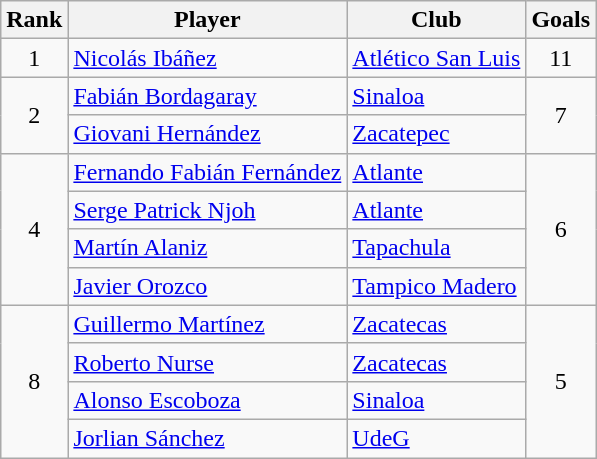<table class="wikitable">
<tr>
<th>Rank</th>
<th>Player</th>
<th>Club</th>
<th>Goals</th>
</tr>
<tr>
<td align=center rowspan=1>1</td>
<td> <a href='#'>Nicolás Ibáñez</a></td>
<td><a href='#'>Atlético San Luis</a></td>
<td align=center rowspan=1>11</td>
</tr>
<tr>
<td align=center rowspan=2>2</td>
<td> <a href='#'>Fabián Bordagaray</a></td>
<td><a href='#'>Sinaloa</a></td>
<td align=center rowspan=2>7</td>
</tr>
<tr>
<td> <a href='#'>Giovani Hernández</a></td>
<td><a href='#'>Zacatepec</a></td>
</tr>
<tr>
<td align=center rowspan=4>4</td>
<td> <a href='#'>Fernando Fabián Fernández</a></td>
<td><a href='#'>Atlante</a></td>
<td align=center rowspan=4>6</td>
</tr>
<tr>
<td> <a href='#'>Serge Patrick Njoh</a></td>
<td><a href='#'>Atlante</a></td>
</tr>
<tr>
<td> <a href='#'>Martín Alaniz</a></td>
<td><a href='#'>Tapachula</a></td>
</tr>
<tr>
<td> <a href='#'>Javier Orozco</a></td>
<td><a href='#'>Tampico Madero</a></td>
</tr>
<tr>
<td align=center rowspan=4>8</td>
<td> <a href='#'>Guillermo Martínez</a></td>
<td><a href='#'>Zacatecas</a></td>
<td align=center rowspan=4>5</td>
</tr>
<tr>
<td> <a href='#'>Roberto Nurse</a></td>
<td><a href='#'>Zacatecas</a></td>
</tr>
<tr>
<td> <a href='#'>Alonso Escoboza</a></td>
<td><a href='#'>Sinaloa</a></td>
</tr>
<tr>
<td> <a href='#'>Jorlian Sánchez</a></td>
<td><a href='#'>UdeG</a></td>
</tr>
</table>
